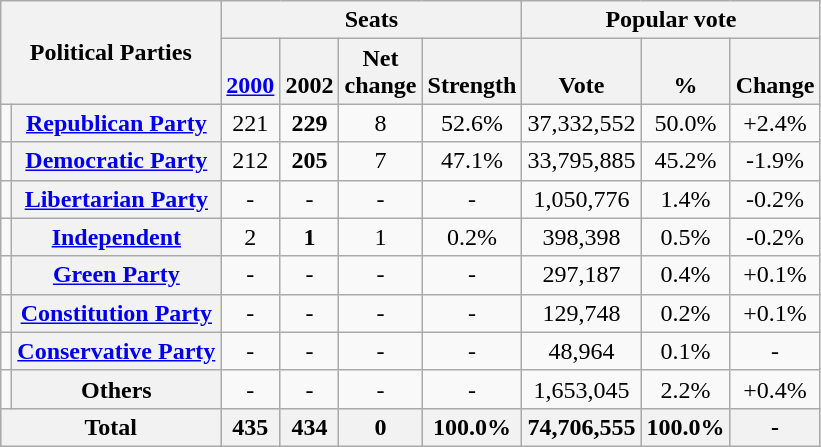<table class=wikitable style="text-align:center">
<tr>
<th rowspan=2 colspan=2>Political Parties</th>
<th colspan=4>Seats</th>
<th colspan=3>Popular vote</th>
</tr>
<tr valign=bottom>
<th><a href='#'>2000</a></th>
<th>2002</th>
<th>Net<br>change</th>
<th>Strength</th>
<th>Vote</th>
<th>%</th>
<th>Change</th>
</tr>
<tr>
<td></td>
<th><a href='#'>Republican Party</a></th>
<td>221</td>
<td><strong>229</strong></td>
<td> 8</td>
<td>52.6%</td>
<td>37,332,552</td>
<td>50.0%</td>
<td>+2.4%</td>
</tr>
<tr>
<td></td>
<th><a href='#'>Democratic Party</a></th>
<td>212</td>
<td><strong>205</strong></td>
<td> 7</td>
<td>47.1%</td>
<td>33,795,885</td>
<td>45.2%</td>
<td>-1.9%</td>
</tr>
<tr>
<td></td>
<th><a href='#'>Libertarian Party</a></th>
<td>-</td>
<td>-</td>
<td>-</td>
<td>-</td>
<td>1,050,776</td>
<td>1.4%</td>
<td>-0.2%</td>
</tr>
<tr>
<td></td>
<th><a href='#'>Independent</a></th>
<td>2</td>
<td><strong>1</strong></td>
<td> 1</td>
<td>0.2%</td>
<td>398,398</td>
<td>0.5%</td>
<td>-0.2%</td>
</tr>
<tr>
<td></td>
<th><a href='#'>Green Party</a></th>
<td>-</td>
<td>-</td>
<td>-</td>
<td>-</td>
<td>297,187</td>
<td>0.4%</td>
<td>+0.1%</td>
</tr>
<tr>
<td></td>
<th><a href='#'>Constitution Party</a></th>
<td>-</td>
<td>-</td>
<td>-</td>
<td>-</td>
<td>129,748</td>
<td>0.2%</td>
<td>+0.1%</td>
</tr>
<tr>
<td></td>
<th><a href='#'>Conservative Party</a></th>
<td>-</td>
<td>-</td>
<td>-</td>
<td>-</td>
<td>48,964</td>
<td>0.1%</td>
<td>-</td>
</tr>
<tr>
<td></td>
<th>Others</th>
<td>-</td>
<td>-</td>
<td>-</td>
<td>-</td>
<td>1,653,045</td>
<td>2.2%</td>
<td>+0.4%</td>
</tr>
<tr style="background:#ccc">
<th colspan=2 style="text-align:center; width:100px">Total</th>
<th>435</th>
<th>434</th>
<th>0</th>
<th>100.0%</th>
<th>74,706,555</th>
<th>100.0%</th>
<th>-</th>
</tr>
</table>
